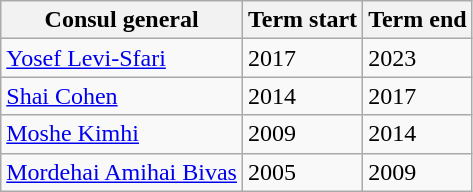<table class="wikitable sortable">
<tr>
<th>Consul general</th>
<th>Term start</th>
<th>Term end</th>
</tr>
<tr>
<td><a href='#'>Yosef Levi-Sfari</a></td>
<td>2017</td>
<td>2023</td>
</tr>
<tr>
<td><a href='#'>Shai Cohen</a></td>
<td>2014</td>
<td>2017</td>
</tr>
<tr>
<td><a href='#'>Moshe Kimhi</a></td>
<td>2009</td>
<td>2014</td>
</tr>
<tr>
<td><a href='#'>Mordehai Amihai Bivas</a></td>
<td>2005</td>
<td>2009</td>
</tr>
</table>
